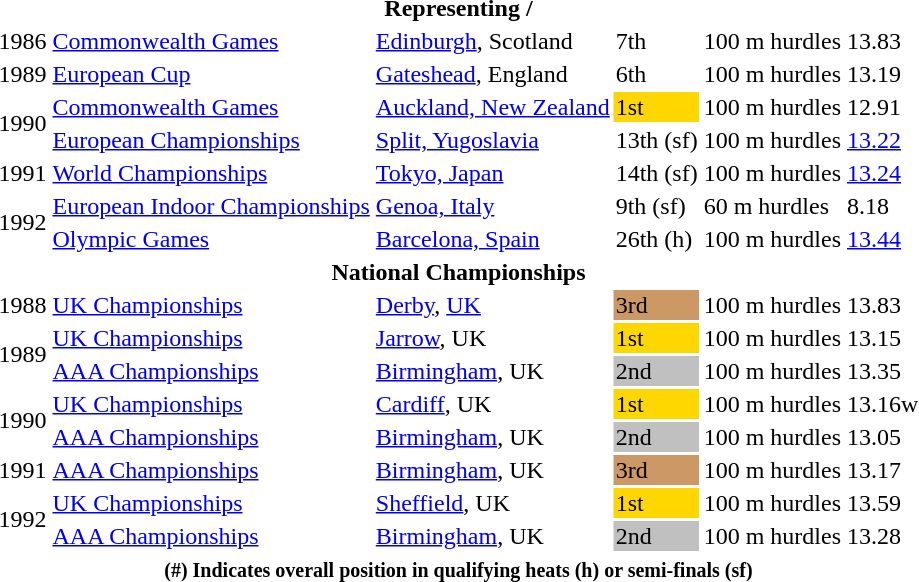<table>
<tr>
<th colspan="6">Representing  / </th>
</tr>
<tr>
<td>1986</td>
<td><a href='#'>Commonwealth Games</a></td>
<td><a href='#'>Edinburgh</a>, Scotland</td>
<td>7th</td>
<td>100 m hurdles</td>
<td>13.83</td>
</tr>
<tr>
<td>1989</td>
<td><a href='#'>European Cup</a></td>
<td><a href='#'>Gateshead</a>, England</td>
<td>6th</td>
<td>100 m hurdles</td>
<td>13.19</td>
</tr>
<tr>
<td rowspan=2>1990</td>
<td><a href='#'>Commonwealth Games</a></td>
<td><a href='#'>Auckland, New Zealand</a></td>
<td bgcolor="gold">1st</td>
<td>100 m hurdles</td>
<td>12.91</td>
</tr>
<tr>
<td><a href='#'>European Championships</a></td>
<td><a href='#'>Split, Yugoslavia</a></td>
<td>13th (sf)</td>
<td>100 m hurdles</td>
<td><a href='#'>13.22</a></td>
</tr>
<tr>
<td>1991</td>
<td><a href='#'>World Championships</a></td>
<td><a href='#'>Tokyo, Japan</a></td>
<td>14th (sf)</td>
<td>100 m hurdles</td>
<td><a href='#'>13.24</a></td>
</tr>
<tr>
<td rowspan=2>1992</td>
<td><a href='#'>European Indoor Championships</a></td>
<td><a href='#'>Genoa, Italy</a></td>
<td>9th (sf)</td>
<td>60 m hurdles</td>
<td>8.18</td>
</tr>
<tr>
<td><a href='#'>Olympic Games</a></td>
<td><a href='#'>Barcelona, Spain</a></td>
<td>26th (h)</td>
<td>100 m hurdles</td>
<td><a href='#'>13.44</a></td>
</tr>
<tr>
<th colspan=6><strong>National Championships</strong></th>
</tr>
<tr>
<td>1988</td>
<td><a href='#'>UK Championships</a></td>
<td><a href='#'>Derby</a>, <a href='#'>UK</a></td>
<td bgcolor=cc9966>3rd</td>
<td>100 m hurdles</td>
<td>13.83</td>
</tr>
<tr>
<td rowspan=2>1989</td>
<td><a href='#'>UK Championships</a></td>
<td><a href='#'>Jarrow</a>, UK</td>
<td bgcolor=gold>1st</td>
<td>100 m hurdles</td>
<td>13.15</td>
</tr>
<tr>
<td><a href='#'>AAA Championships</a></td>
<td><a href='#'>Birmingham</a>, UK</td>
<td bgcolor=silver>2nd</td>
<td>100 m hurdles</td>
<td>13.35</td>
</tr>
<tr>
<td rowspan=2>1990</td>
<td><a href='#'>UK Championships</a></td>
<td><a href='#'>Cardiff</a>, UK</td>
<td bgcolor=gold>1st</td>
<td>100 m hurdles</td>
<td>13.16w</td>
</tr>
<tr>
<td><a href='#'>AAA Championships</a></td>
<td><a href='#'>Birmingham</a>, UK</td>
<td bgcolor=silver>2nd</td>
<td>100 m hurdles</td>
<td>13.05</td>
</tr>
<tr>
<td>1991</td>
<td><a href='#'>AAA Championships</a></td>
<td><a href='#'>Birmingham</a>, UK</td>
<td bgcolor=cc9966>3rd</td>
<td>100 m hurdles</td>
<td>13.17</td>
</tr>
<tr>
<td rowspan=2>1992</td>
<td><a href='#'>UK Championships</a></td>
<td><a href='#'>Sheffield</a>, UK</td>
<td bgcolor=gold>1st</td>
<td>100 m hurdles</td>
<td>13.59</td>
</tr>
<tr>
<td><a href='#'>AAA Championships</a></td>
<td><a href='#'>Birmingham</a>, UK</td>
<td bgcolor=silver>2nd</td>
<td>100 m hurdles</td>
<td>13.28</td>
</tr>
<tr>
<th colspan=6><small><strong> (#) Indicates overall position in qualifying heats (h) or semi-finals (sf)</strong></small></th>
</tr>
</table>
